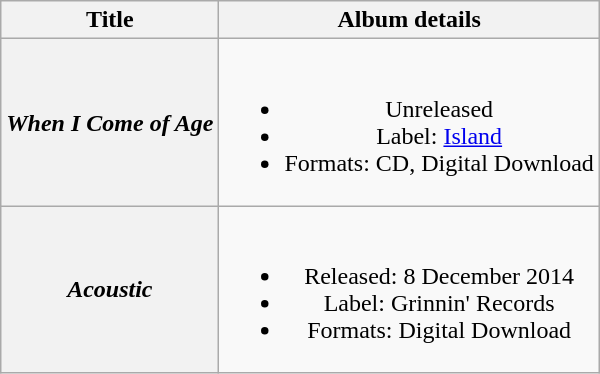<table class="wikitable plainrowheaders" style="text-align:center;">
<tr>
<th scope="col">Title</th>
<th scope="col">Album details</th>
</tr>
<tr>
<th scope="row"><em>When I Come of Age</em></th>
<td><br><ul><li>Unreleased</li><li>Label: <a href='#'>Island</a></li><li>Formats: CD, Digital Download</li></ul></td>
</tr>
<tr>
<th scope="row"><em>Acoustic</em></th>
<td><br><ul><li>Released: 8 December 2014</li><li>Label: Grinnin' Records</li><li>Formats: Digital Download</li></ul></td>
</tr>
</table>
